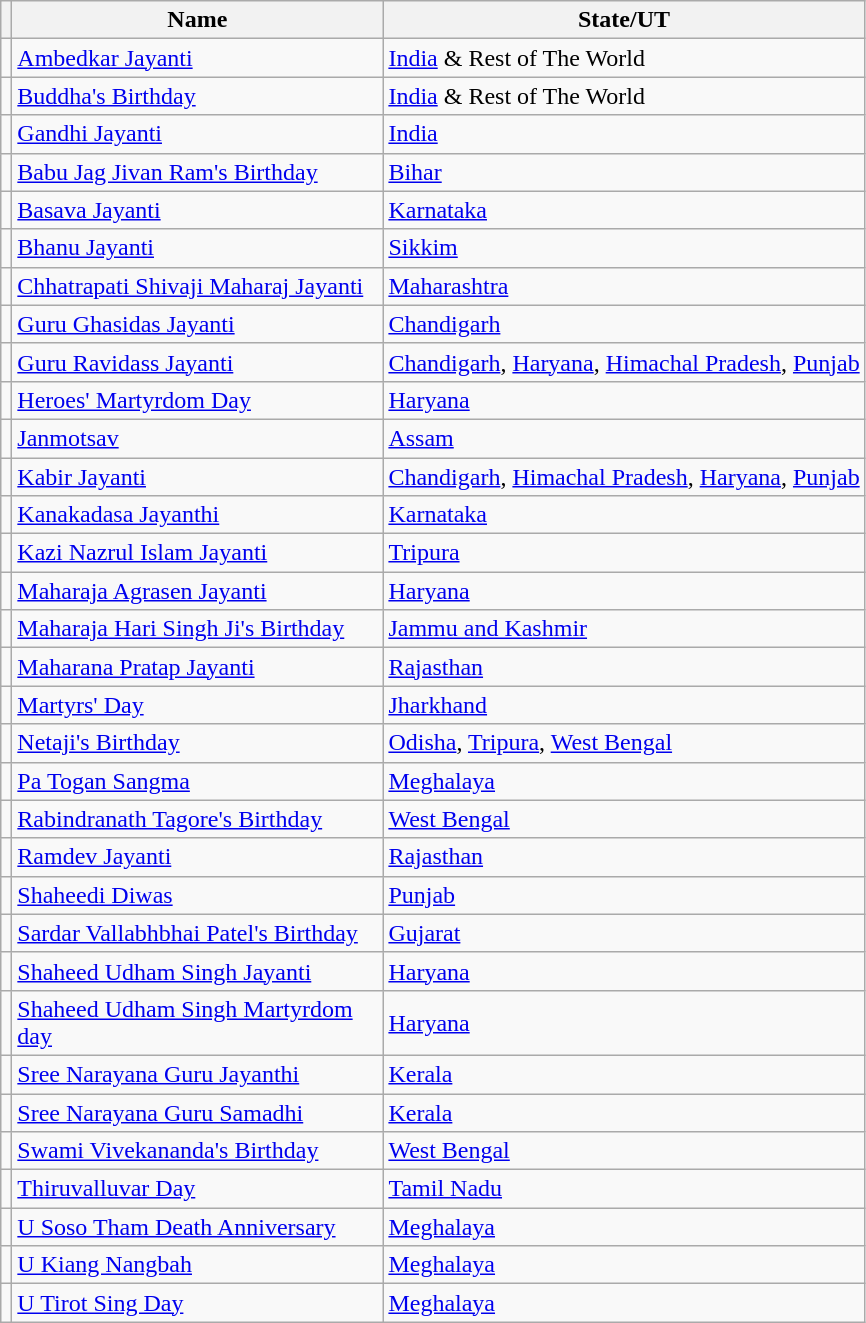<table class="sortable wikitable"style="text-align:left;"style="font-size: 85%">
<tr>
<th></th>
<th style="width:15em;">Name</th>
<th>State/UT</th>
</tr>
<tr>
<td></td>
<td><a href='#'>Ambedkar Jayanti</a></td>
<td><a href='#'>India</a> & Rest of The World</td>
</tr>
<tr>
<td></td>
<td><a href='#'>Buddha's Birthday</a></td>
<td><a href='#'>India</a> & Rest of The World</td>
</tr>
<tr>
<td></td>
<td><a href='#'>Gandhi Jayanti</a></td>
<td><a href='#'>India</a></td>
</tr>
<tr>
<td></td>
<td><a href='#'>Babu Jag Jivan Ram's Birthday</a></td>
<td><a href='#'>Bihar</a></td>
</tr>
<tr>
<td></td>
<td><a href='#'>Basava Jayanti</a></td>
<td><a href='#'>Karnataka</a></td>
</tr>
<tr>
<td></td>
<td><a href='#'>Bhanu Jayanti</a></td>
<td><a href='#'>Sikkim</a></td>
</tr>
<tr>
<td></td>
<td><a href='#'>Chhatrapati Shivaji Maharaj Jayanti</a></td>
<td><a href='#'>Maharashtra</a></td>
</tr>
<tr>
<td></td>
<td><a href='#'>Guru Ghasidas Jayanti</a></td>
<td><a href='#'>Chandigarh</a></td>
</tr>
<tr>
<td></td>
<td><a href='#'>Guru Ravidass Jayanti</a></td>
<td><a href='#'>Chandigarh</a>, <a href='#'>Haryana</a>, <a href='#'>Himachal Pradesh</a>, <a href='#'>Punjab</a></td>
</tr>
<tr>
<td></td>
<td><a href='#'>Heroes' Martyrdom Day</a></td>
<td><a href='#'>Haryana</a></td>
</tr>
<tr>
<td></td>
<td><a href='#'>Janmotsav</a></td>
<td><a href='#'>Assam</a></td>
</tr>
<tr>
<td></td>
<td><a href='#'>Kabir Jayanti</a></td>
<td><a href='#'>Chandigarh</a>, <a href='#'>Himachal Pradesh</a>, <a href='#'>Haryana</a>, <a href='#'>Punjab</a></td>
</tr>
<tr>
<td></td>
<td><a href='#'>Kanakadasa Jayanthi</a></td>
<td><a href='#'>Karnataka</a></td>
</tr>
<tr>
<td></td>
<td><a href='#'>Kazi Nazrul Islam Jayanti</a></td>
<td><a href='#'>Tripura</a></td>
</tr>
<tr>
<td></td>
<td><a href='#'>Maharaja Agrasen Jayanti</a></td>
<td><a href='#'>Haryana</a></td>
</tr>
<tr>
<td></td>
<td><a href='#'>Maharaja Hari Singh Ji's Birthday</a></td>
<td><a href='#'>Jammu and Kashmir</a></td>
</tr>
<tr>
<td></td>
<td><a href='#'>Maharana Pratap Jayanti</a></td>
<td><a href='#'>Rajasthan</a></td>
</tr>
<tr>
<td></td>
<td><a href='#'>Martyrs' Day</a></td>
<td><a href='#'>Jharkhand</a></td>
</tr>
<tr>
<td></td>
<td><a href='#'>Netaji's Birthday</a></td>
<td><a href='#'>Odisha</a>, <a href='#'>Tripura</a>, <a href='#'>West Bengal</a></td>
</tr>
<tr>
<td></td>
<td><a href='#'>Pa Togan Sangma</a></td>
<td><a href='#'>Meghalaya</a></td>
</tr>
<tr>
<td></td>
<td><a href='#'>Rabindranath Tagore's Birthday</a></td>
<td><a href='#'>West Bengal</a></td>
</tr>
<tr>
<td></td>
<td><a href='#'>Ramdev Jayanti</a></td>
<td><a href='#'>Rajasthan</a></td>
</tr>
<tr>
<td></td>
<td><a href='#'>Shaheedi Diwas</a></td>
<td><a href='#'>Punjab</a></td>
</tr>
<tr>
<td></td>
<td><a href='#'>Sardar Vallabhbhai Patel's Birthday</a></td>
<td><a href='#'>Gujarat</a></td>
</tr>
<tr>
<td></td>
<td><a href='#'>Shaheed Udham Singh Jayanti</a></td>
<td><a href='#'>Haryana</a></td>
</tr>
<tr>
<td></td>
<td><a href='#'>Shaheed Udham Singh Martyrdom day</a></td>
<td><a href='#'>Haryana</a></td>
</tr>
<tr>
<td></td>
<td><a href='#'>Sree Narayana Guru Jayanthi</a></td>
<td><a href='#'>Kerala</a></td>
</tr>
<tr>
<td></td>
<td><a href='#'>Sree Narayana Guru Samadhi</a></td>
<td><a href='#'>Kerala</a></td>
</tr>
<tr>
<td></td>
<td><a href='#'>Swami Vivekananda's Birthday</a></td>
<td><a href='#'>West Bengal</a></td>
</tr>
<tr>
<td></td>
<td><a href='#'>Thiruvalluvar Day</a></td>
<td><a href='#'>Tamil Nadu</a></td>
</tr>
<tr>
<td></td>
<td><a href='#'>U Soso Tham Death Anniversary</a></td>
<td><a href='#'>Meghalaya</a></td>
</tr>
<tr>
<td></td>
<td><a href='#'>U Kiang Nangbah</a></td>
<td><a href='#'>Meghalaya</a></td>
</tr>
<tr>
<td></td>
<td><a href='#'>U Tirot Sing Day</a></td>
<td><a href='#'>Meghalaya</a></td>
</tr>
</table>
